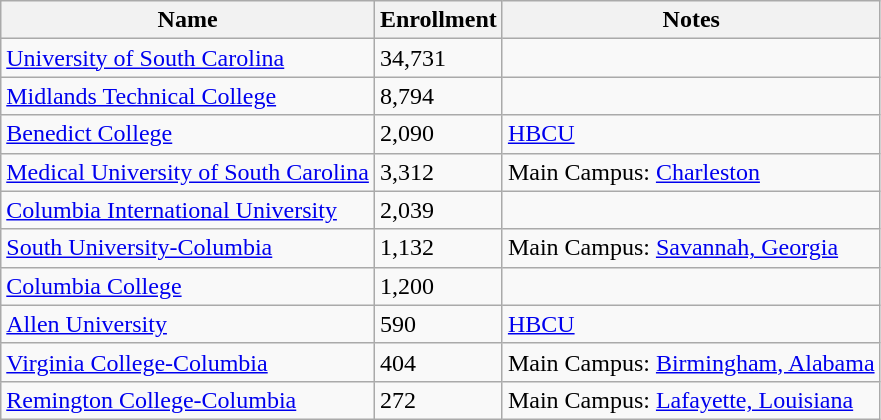<table class="wikitable sortable">
<tr>
<th>Name</th>
<th>Enrollment</th>
<th>Notes</th>
</tr>
<tr>
<td><a href='#'>University of South Carolina</a></td>
<td>34,731</td>
<td></td>
</tr>
<tr>
<td><a href='#'>Midlands Technical College</a></td>
<td>8,794</td>
<td></td>
</tr>
<tr>
<td><a href='#'>Benedict College</a></td>
<td>2,090</td>
<td><a href='#'>HBCU</a></td>
</tr>
<tr>
<td><a href='#'>Medical University of South Carolina</a></td>
<td>3,312</td>
<td>Main Campus: <a href='#'>Charleston</a></td>
</tr>
<tr>
<td><a href='#'>Columbia International University</a></td>
<td>2,039</td>
<td></td>
</tr>
<tr>
<td><a href='#'>South University-Columbia</a></td>
<td>1,132</td>
<td>Main Campus: <a href='#'>Savannah, Georgia</a></td>
</tr>
<tr>
<td><a href='#'>Columbia College</a></td>
<td>1,200</td>
<td></td>
</tr>
<tr>
<td><a href='#'>Allen University</a></td>
<td>590</td>
<td><a href='#'>HBCU</a></td>
</tr>
<tr>
<td><a href='#'>Virginia College-Columbia</a></td>
<td>404</td>
<td>Main Campus: <a href='#'>Birmingham, Alabama</a></td>
</tr>
<tr>
<td><a href='#'>Remington College-Columbia</a></td>
<td>272</td>
<td>Main Campus: <a href='#'>Lafayette, Louisiana</a></td>
</tr>
</table>
